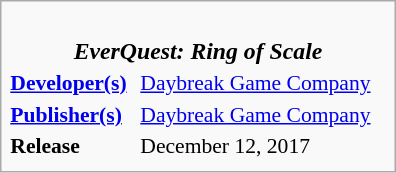<table class="infobox" style="float:right; width:264px; font-size:90%;">
<tr>
<td colspan=2 style="font-size:110%; text-align:center;"><br><strong><em>EverQuest: Ring of Scale</em></strong><br></td>
</tr>
<tr>
<td><strong><a href='#'>Developer(s)</a></strong></td>
<td><a href='#'>Daybreak Game Company</a></td>
</tr>
<tr>
<td><strong><a href='#'>Publisher(s)</a></strong></td>
<td><a href='#'>Daybreak Game Company</a></td>
</tr>
<tr>
<td><strong>Release</strong></td>
<td>December 12, 2017</td>
</tr>
<tr>
</tr>
</table>
